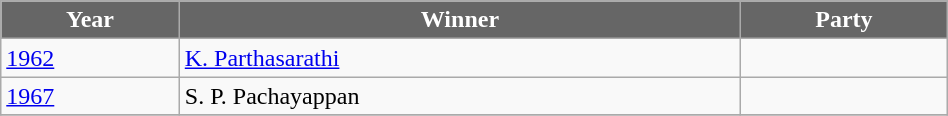<table class="wikitable" width="50%">
<tr>
<th style="background-color:#666666; color:white">Year</th>
<th style="background-color:#666666; color:white">Winner</th>
<th style="background-color:#666666; color:white" colspan="2">Party</th>
</tr>
<tr>
<td><a href='#'>1962</a></td>
<td><a href='#'>K. Parthasarathi</a></td>
<td></td>
</tr>
<tr>
<td><a href='#'>1967</a></td>
<td>S. P. Pachayappan</td>
<td></td>
</tr>
<tr>
</tr>
</table>
